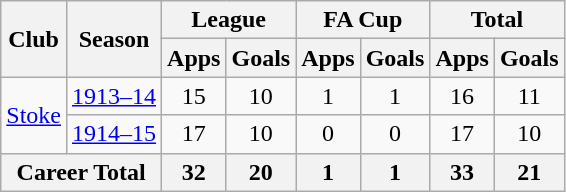<table class="wikitable" style="text-align: center;">
<tr>
<th rowspan="2">Club</th>
<th rowspan="2">Season</th>
<th colspan="2">League</th>
<th colspan="2">FA Cup</th>
<th colspan="2">Total</th>
</tr>
<tr>
<th>Apps</th>
<th>Goals</th>
<th>Apps</th>
<th>Goals</th>
<th>Apps</th>
<th>Goals</th>
</tr>
<tr>
<td rowspan="2"><a href='#'>Stoke</a></td>
<td><a href='#'>1913–14</a></td>
<td>15</td>
<td>10</td>
<td>1</td>
<td>1</td>
<td>16</td>
<td>11</td>
</tr>
<tr>
<td><a href='#'>1914–15</a></td>
<td>17</td>
<td>10</td>
<td>0</td>
<td>0</td>
<td>17</td>
<td>10</td>
</tr>
<tr>
<th colspan="2">Career Total</th>
<th>32</th>
<th>20</th>
<th>1</th>
<th>1</th>
<th>33</th>
<th>21</th>
</tr>
</table>
